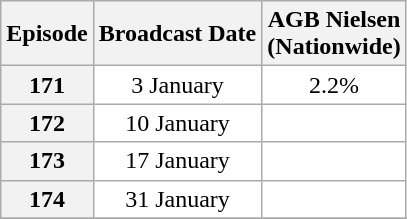<table class=wikitable style=text-align:center;background:#ffffff>
<tr>
<th>Episode</th>
<th>Broadcast Date</th>
<th>AGB Nielsen<br>(Nationwide)<br></th>
</tr>
<tr>
<th>171</th>
<td>3 January</td>
<td>2.2%</td>
</tr>
<tr>
<th>172</th>
<td>10 January</td>
<td></td>
</tr>
<tr>
<th>173</th>
<td>17 January</td>
<td></td>
</tr>
<tr>
<th>174</th>
<td>31 January</td>
<td></td>
</tr>
<tr>
</tr>
</table>
